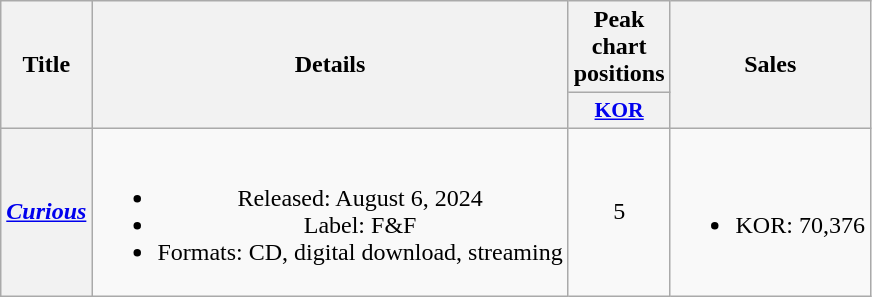<table class="wikitable plainrowheaders" style="text-align:center">
<tr>
<th scope="col" rowspan="2">Title</th>
<th scope="col" rowspan="2">Details</th>
<th scope="col">Peak chart positions</th>
<th scope="col" rowspan="2">Sales</th>
</tr>
<tr>
<th scope="col" style="font-size:90%; width:2.5em"><a href='#'>KOR</a><br></th>
</tr>
<tr>
<th scope="row"><em><a href='#'>Curious</a></em></th>
<td><br><ul><li>Released: August 6, 2024</li><li>Label: F&F</li><li>Formats: CD, digital download, streaming</li></ul></td>
<td>5</td>
<td><br><ul><li>KOR: 70,376</li></ul></td>
</tr>
</table>
